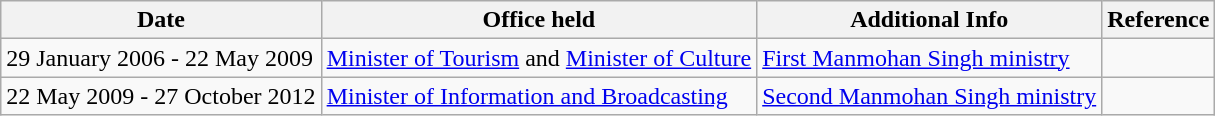<table class="wikitable">
<tr>
<th>Date</th>
<th>Office held</th>
<th>Additional Info</th>
<th>Reference</th>
</tr>
<tr>
<td>29 January 2006 - 22 May 2009</td>
<td><a href='#'>Minister of Tourism</a> and <a href='#'>Minister of Culture</a></td>
<td><a href='#'>First Manmohan Singh ministry</a></td>
<td></td>
</tr>
<tr>
<td>22 May 2009 - 27 October 2012</td>
<td><a href='#'>Minister of Information and Broadcasting</a></td>
<td><a href='#'>Second Manmohan Singh ministry</a></td>
<td></td>
</tr>
</table>
